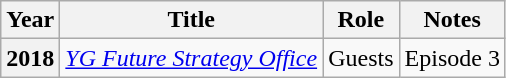<table class="wikitable plainrowheaders sortable">
<tr>
<th scope="col">Year</th>
<th scope="col">Title</th>
<th scope="col">Role</th>
<th scope="col">Notes</th>
</tr>
<tr>
<th scope="row">2018</th>
<td><em><a href='#'>YG Future Strategy Office</a></em></td>
<td>Guests</td>
<td>Episode 3</td>
</tr>
</table>
